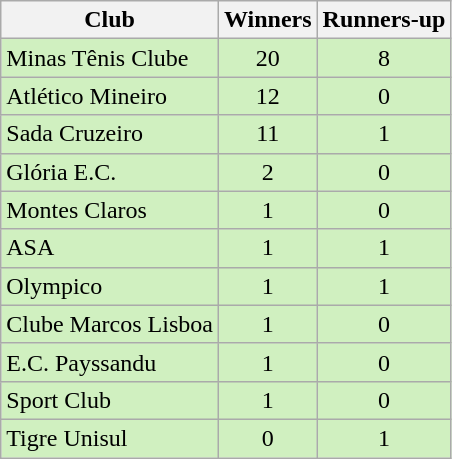<table class="wikitable sortable">
<tr>
<th bgcolor=#9ACD32><span>Club</span></th>
<th bgcolor=#9ACD32><span>Winners</span></th>
<th bgcolor=#9ACD32><span>Runners-up</span></th>
</tr>
<tr bgcolor=#D0F0C0>
<td>Minas Tênis Clube</td>
<td align="center">20</td>
<td align="center">8</td>
</tr>
<tr bgcolor=#D0F0C0>
<td>Atlético Mineiro</td>
<td align="center">12</td>
<td align="center">0</td>
</tr>
<tr bgcolor=#D0F0C0>
<td>Sada Cruzeiro</td>
<td align="center">11</td>
<td align="center">1</td>
</tr>
<tr bgcolor=#D0F0C0>
<td>Glória E.C.</td>
<td align="center">2</td>
<td align="center">0</td>
</tr>
<tr bgcolor=#D0F0C0>
<td>Montes Claros</td>
<td align="center">1</td>
<td align="center">0</td>
</tr>
<tr bgcolor=#D0F0C0>
<td>ASA</td>
<td align="center">1</td>
<td align="center">1</td>
</tr>
<tr bgcolor=#D0F0C0>
<td>Olympico</td>
<td align="center">1</td>
<td align="center">1</td>
</tr>
<tr bgcolor=#D0F0C0>
<td>Clube Marcos Lisboa</td>
<td align="center">1</td>
<td align="center">0</td>
</tr>
<tr bgcolor=#D0F0C0>
<td>E.C. Payssandu</td>
<td align="center">1</td>
<td align="center">0</td>
</tr>
<tr bgcolor=#D0F0C0>
<td>Sport Club</td>
<td align="center">1</td>
<td align="center">0</td>
</tr>
<tr bgcolor=#D0F0C0>
<td>Tigre Unisul</td>
<td align="center">0</td>
<td align="center">1</td>
</tr>
</table>
